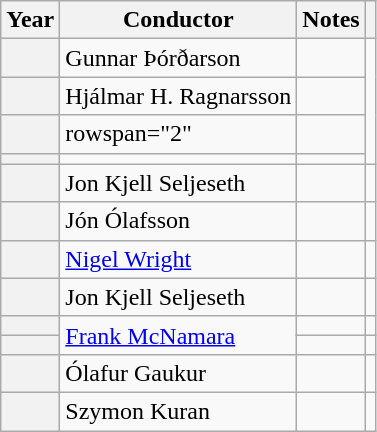<table class="wikitable plainrowheaders">
<tr>
<th>Year</th>
<th>Conductor</th>
<th>Notes</th>
<th></th>
</tr>
<tr>
<th scope="row"></th>
<td>Gunnar Þórðarson</td>
<td></td>
<td rowspan="4"></td>
</tr>
<tr>
<th scope="row"></th>
<td>Hjálmar H. Ragnarsson</td>
<td></td>
</tr>
<tr>
<th scope="row"></th>
<td>rowspan="2" </td>
<td></td>
</tr>
<tr>
<th scope="row"></th>
<td></td>
</tr>
<tr>
<th scope="row"></th>
<td> Jon Kjell Seljeseth</td>
<td></td>
<td></td>
</tr>
<tr>
<th scope="row"></th>
<td>Jón Ólafsson</td>
<td></td>
<td></td>
</tr>
<tr>
<th scope="row"></th>
<td> <a href='#'>Nigel Wright</a></td>
<td></td>
<td></td>
</tr>
<tr>
<th scope="row"></th>
<td> Jon Kjell Seljeseth</td>
<td></td>
<td></td>
</tr>
<tr>
<th scope="row"></th>
<td rowspan="2"> <a href='#'>Frank McNamara</a></td>
<td></td>
<td></td>
</tr>
<tr>
<th scope="row"></th>
<td></td>
<td></td>
</tr>
<tr>
<th scope="row"></th>
<td>Ólafur Gaukur</td>
<td></td>
<td></td>
</tr>
<tr>
<th scope="row"></th>
<td> Szymon Kuran</td>
<td></td>
<td></td>
</tr>
</table>
